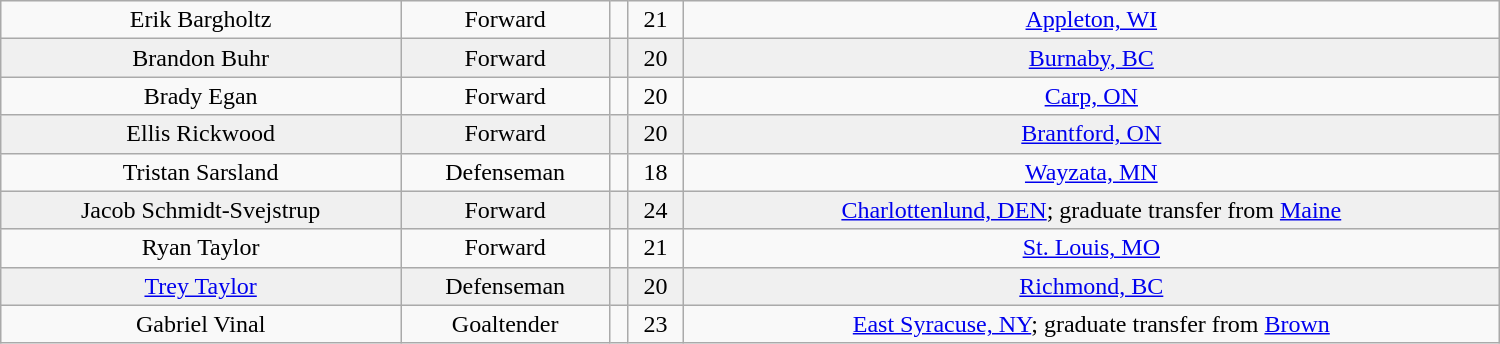<table class="wikitable" width=1000>
<tr align="center" bgcolor="">
<td>Erik Bargholtz</td>
<td>Forward</td>
<td></td>
<td>21</td>
<td><a href='#'>Appleton, WI</a></td>
</tr>
<tr align="center" bgcolor="f0f0f0">
<td>Brandon Buhr</td>
<td>Forward</td>
<td></td>
<td>20</td>
<td><a href='#'>Burnaby, BC</a></td>
</tr>
<tr align="center" bgcolor="">
<td>Brady Egan</td>
<td>Forward</td>
<td></td>
<td>20</td>
<td><a href='#'>Carp, ON</a></td>
</tr>
<tr align="center" bgcolor="f0f0f0">
<td>Ellis Rickwood</td>
<td>Forward</td>
<td></td>
<td>20</td>
<td><a href='#'>Brantford, ON</a></td>
</tr>
<tr align="center" bgcolor="">
<td>Tristan Sarsland</td>
<td>Defenseman</td>
<td></td>
<td>18</td>
<td><a href='#'>Wayzata, MN</a></td>
</tr>
<tr align="center" bgcolor="f0f0f0">
<td>Jacob Schmidt-Svejstrup</td>
<td>Forward</td>
<td></td>
<td>24</td>
<td><a href='#'>Charlottenlund, DEN</a>; graduate transfer from <a href='#'>Maine</a></td>
</tr>
<tr align="center" bgcolor="">
<td>Ryan Taylor</td>
<td>Forward</td>
<td></td>
<td>21</td>
<td><a href='#'>St. Louis, MO</a></td>
</tr>
<tr align="center" bgcolor="f0f0f0">
<td><a href='#'>Trey Taylor</a></td>
<td>Defenseman</td>
<td></td>
<td>20</td>
<td><a href='#'>Richmond, BC</a></td>
</tr>
<tr align="center" bgcolor="">
<td>Gabriel Vinal</td>
<td>Goaltender</td>
<td></td>
<td>23</td>
<td><a href='#'>East Syracuse, NY</a>; graduate transfer from <a href='#'>Brown</a></td>
</tr>
</table>
